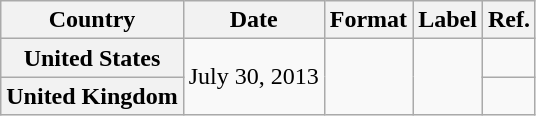<table class="wikitable plainrowheaders">
<tr>
<th scope="col">Country</th>
<th scope="col">Date</th>
<th scope="col">Format</th>
<th scope="col">Label</th>
<th scope="col">Ref.</th>
</tr>
<tr>
<th scope="row">United States</th>
<td rowspan="2">July 30, 2013</td>
<td rowspan="2"></td>
<td rowspan="2"></td>
<td></td>
</tr>
<tr>
<th scope="row">United Kingdom</th>
<td></td>
</tr>
</table>
